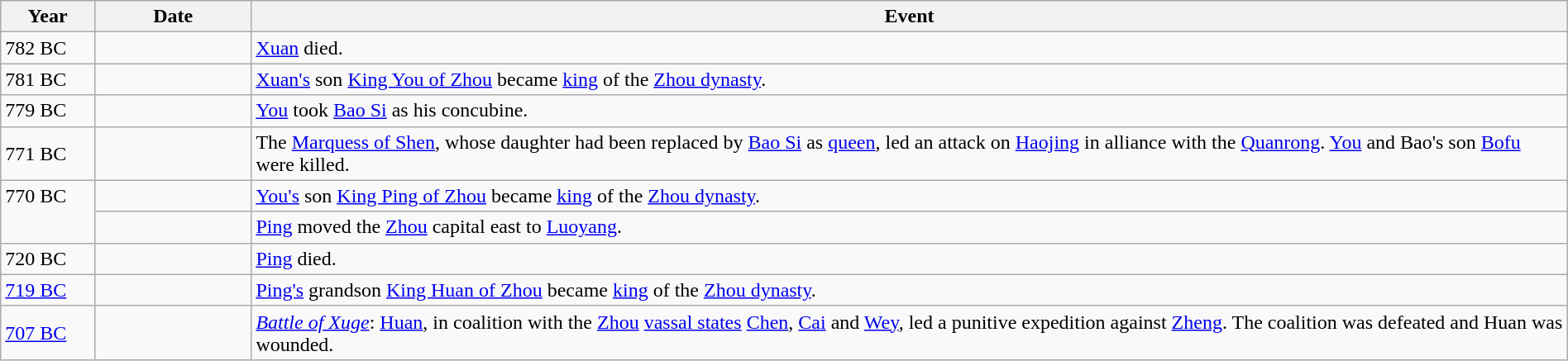<table class="wikitable" width="100%">
<tr>
<th style="width:6%">Year</th>
<th style="width:10%">Date</th>
<th>Event</th>
</tr>
<tr>
<td>782 BC</td>
<td></td>
<td><a href='#'>Xuan</a> died.</td>
</tr>
<tr>
<td>781 BC</td>
<td></td>
<td><a href='#'>Xuan's</a> son <a href='#'>King You of Zhou</a> became <a href='#'>king</a> of the <a href='#'>Zhou dynasty</a>.</td>
</tr>
<tr>
<td>779 BC</td>
<td></td>
<td><a href='#'>You</a> took <a href='#'>Bao Si</a> as his concubine.</td>
</tr>
<tr>
<td>771 BC</td>
<td></td>
<td>The <a href='#'>Marquess of Shen</a>, whose daughter had been replaced by <a href='#'>Bao Si</a> as <a href='#'>queen</a>, led an attack on <a href='#'>Haojing</a> in alliance with the <a href='#'>Quanrong</a>.  <a href='#'>You</a> and Bao's son <a href='#'>Bofu</a> were killed.</td>
</tr>
<tr>
<td rowspan="2" valign="top">770 BC</td>
<td></td>
<td><a href='#'>You's</a> son <a href='#'>King Ping of Zhou</a> became <a href='#'>king</a> of the <a href='#'>Zhou dynasty</a>.</td>
</tr>
<tr>
<td></td>
<td><a href='#'>Ping</a> moved the <a href='#'>Zhou</a> capital east to <a href='#'>Luoyang</a>.</td>
</tr>
<tr>
<td>720 BC</td>
<td></td>
<td><a href='#'>Ping</a> died.</td>
</tr>
<tr>
<td><a href='#'>719 BC</a></td>
<td></td>
<td><a href='#'>Ping's</a> grandson <a href='#'>King Huan of Zhou</a> became <a href='#'>king</a> of the <a href='#'>Zhou dynasty</a>.</td>
</tr>
<tr>
<td><a href='#'>707 BC</a></td>
<td></td>
<td><em><a href='#'>Battle of Xuge</a></em>: <a href='#'>Huan</a>, in coalition with the <a href='#'>Zhou</a> <a href='#'>vassal states</a> <a href='#'>Chen</a>, <a href='#'>Cai</a> and <a href='#'>Wey</a>, led a punitive expedition against <a href='#'>Zheng</a>.  The coalition was defeated and Huan was wounded.</td>
</tr>
</table>
